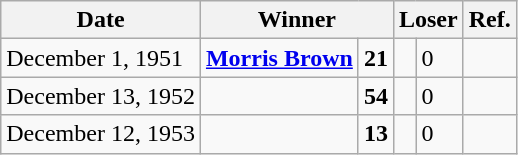<table class="wikitable">
<tr>
<th>Date</th>
<th colspan="2">Winner</th>
<th colspan="2">Loser</th>
<th>Ref.</th>
</tr>
<tr>
<td>December 1, 1951</td>
<td><strong><a href='#'>Morris Brown</a></strong></td>
<td><strong>21</strong></td>
<td></td>
<td>0</td>
<td></td>
</tr>
<tr>
<td>December 13, 1952</td>
<td><strong></strong></td>
<td><strong>54</strong></td>
<td></td>
<td>0</td>
<td></td>
</tr>
<tr>
<td>December 12, 1953</td>
<td><strong></strong></td>
<td><strong>13</strong></td>
<td></td>
<td>0</td>
<td></td>
</tr>
</table>
